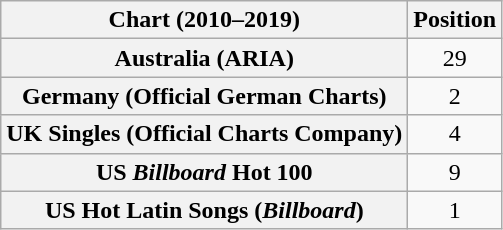<table class="wikitable sortable plainrowheaders" style="text-align:center">
<tr>
<th scope="col">Chart (2010–2019)</th>
<th scope="col">Position</th>
</tr>
<tr>
<th scope="row">Australia (ARIA)</th>
<td>29</td>
</tr>
<tr>
<th scope="row">Germany (Official German Charts)</th>
<td>2</td>
</tr>
<tr>
<th scope="row">UK Singles (Official Charts Company)</th>
<td>4</td>
</tr>
<tr>
<th scope="row">US <em>Billboard</em> Hot 100</th>
<td>9</td>
</tr>
<tr>
<th scope="row">US Hot Latin Songs (<em>Billboard</em>)</th>
<td>1</td>
</tr>
</table>
